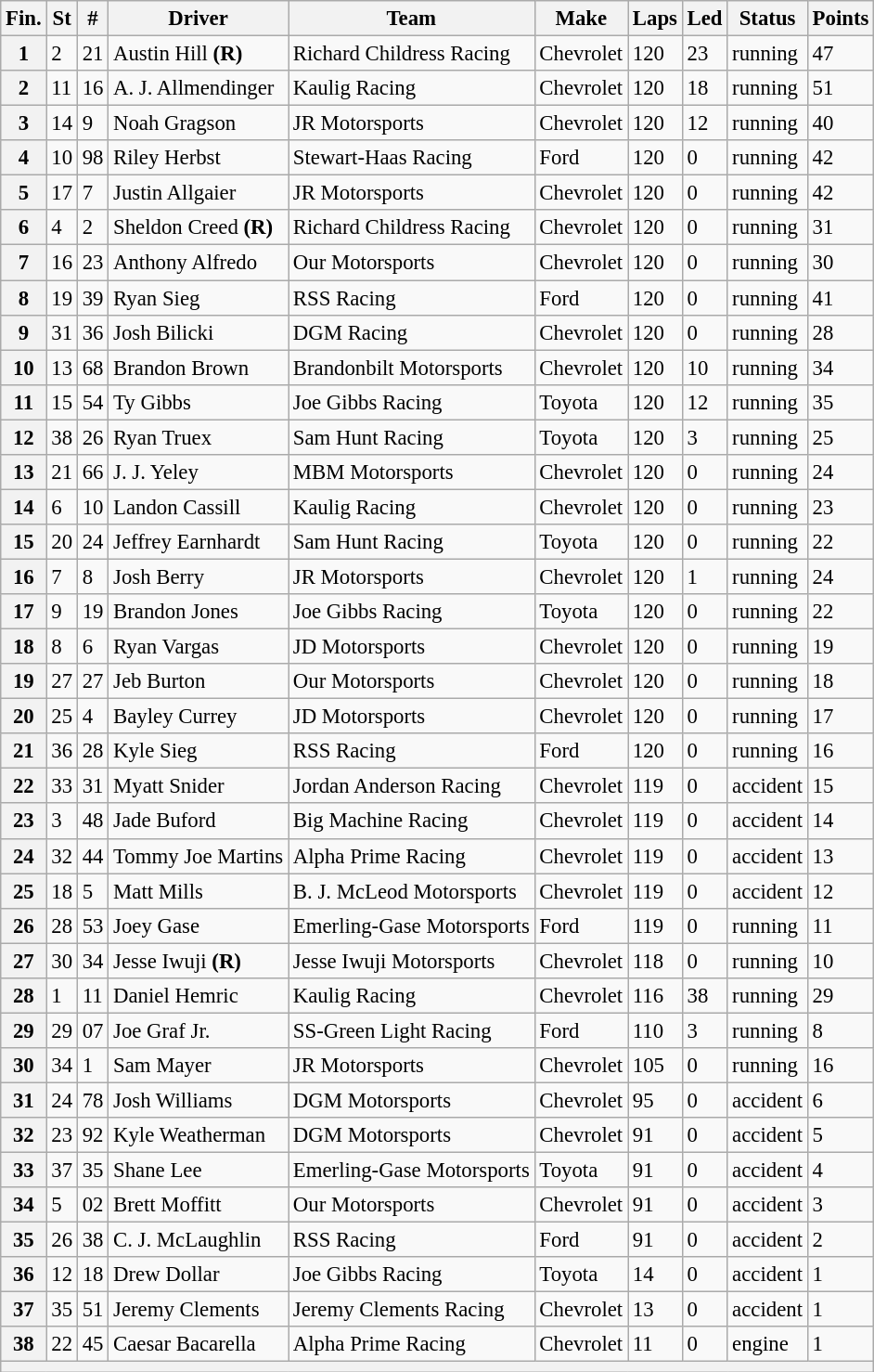<table class="wikitable" style="font-size:95%">
<tr>
<th>Fin.</th>
<th>St</th>
<th>#</th>
<th>Driver</th>
<th>Team</th>
<th>Make</th>
<th>Laps</th>
<th>Led</th>
<th>Status</th>
<th>Points</th>
</tr>
<tr>
<th>1</th>
<td>2</td>
<td>21</td>
<td>Austin Hill <strong>(R)</strong></td>
<td>Richard Childress Racing</td>
<td>Chevrolet</td>
<td>120</td>
<td>23</td>
<td>running</td>
<td>47</td>
</tr>
<tr>
<th>2</th>
<td>11</td>
<td>16</td>
<td>A. J. Allmendinger</td>
<td>Kaulig Racing</td>
<td>Chevrolet</td>
<td>120</td>
<td>18</td>
<td>running</td>
<td>51</td>
</tr>
<tr>
<th>3</th>
<td>14</td>
<td>9</td>
<td>Noah Gragson</td>
<td>JR Motorsports</td>
<td>Chevrolet</td>
<td>120</td>
<td>12</td>
<td>running</td>
<td>40</td>
</tr>
<tr>
<th>4</th>
<td>10</td>
<td>98</td>
<td>Riley Herbst</td>
<td>Stewart-Haas Racing</td>
<td>Ford</td>
<td>120</td>
<td>0</td>
<td>running</td>
<td>42</td>
</tr>
<tr>
<th>5</th>
<td>17</td>
<td>7</td>
<td>Justin Allgaier</td>
<td>JR Motorsports</td>
<td>Chevrolet</td>
<td>120</td>
<td>0</td>
<td>running</td>
<td>42</td>
</tr>
<tr>
<th>6</th>
<td>4</td>
<td>2</td>
<td>Sheldon Creed <strong>(R)</strong></td>
<td>Richard Childress Racing</td>
<td>Chevrolet</td>
<td>120</td>
<td>0</td>
<td>running</td>
<td>31</td>
</tr>
<tr>
<th>7</th>
<td>16</td>
<td>23</td>
<td>Anthony Alfredo</td>
<td>Our Motorsports</td>
<td>Chevrolet</td>
<td>120</td>
<td>0</td>
<td>running</td>
<td>30</td>
</tr>
<tr>
<th>8</th>
<td>19</td>
<td>39</td>
<td>Ryan Sieg</td>
<td>RSS Racing</td>
<td>Ford</td>
<td>120</td>
<td>0</td>
<td>running</td>
<td>41</td>
</tr>
<tr>
<th>9</th>
<td>31</td>
<td>36</td>
<td>Josh Bilicki</td>
<td>DGM Racing</td>
<td>Chevrolet</td>
<td>120</td>
<td>0</td>
<td>running</td>
<td>28</td>
</tr>
<tr>
<th>10</th>
<td>13</td>
<td>68</td>
<td>Brandon Brown</td>
<td>Brandonbilt Motorsports</td>
<td>Chevrolet</td>
<td>120</td>
<td>10</td>
<td>running</td>
<td>34</td>
</tr>
<tr>
<th>11</th>
<td>15</td>
<td>54</td>
<td>Ty Gibbs</td>
<td>Joe Gibbs Racing</td>
<td>Toyota</td>
<td>120</td>
<td>12</td>
<td>running</td>
<td>35</td>
</tr>
<tr>
<th>12</th>
<td>38</td>
<td>26</td>
<td>Ryan Truex</td>
<td>Sam Hunt Racing</td>
<td>Toyota</td>
<td>120</td>
<td>3</td>
<td>running</td>
<td>25</td>
</tr>
<tr>
<th>13</th>
<td>21</td>
<td>66</td>
<td>J. J. Yeley</td>
<td>MBM Motorsports</td>
<td>Chevrolet</td>
<td>120</td>
<td>0</td>
<td>running</td>
<td>24</td>
</tr>
<tr>
<th>14</th>
<td>6</td>
<td>10</td>
<td>Landon Cassill</td>
<td>Kaulig Racing</td>
<td>Chevrolet</td>
<td>120</td>
<td>0</td>
<td>running</td>
<td>23</td>
</tr>
<tr>
<th>15</th>
<td>20</td>
<td>24</td>
<td>Jeffrey Earnhardt</td>
<td>Sam Hunt Racing</td>
<td>Toyota</td>
<td>120</td>
<td>0</td>
<td>running</td>
<td>22</td>
</tr>
<tr>
<th>16</th>
<td>7</td>
<td>8</td>
<td>Josh Berry</td>
<td>JR Motorsports</td>
<td>Chevrolet</td>
<td>120</td>
<td>1</td>
<td>running</td>
<td>24</td>
</tr>
<tr>
<th>17</th>
<td>9</td>
<td>19</td>
<td>Brandon Jones</td>
<td>Joe Gibbs Racing</td>
<td>Toyota</td>
<td>120</td>
<td>0</td>
<td>running</td>
<td>22</td>
</tr>
<tr>
<th>18</th>
<td>8</td>
<td>6</td>
<td>Ryan Vargas</td>
<td>JD Motorsports</td>
<td>Chevrolet</td>
<td>120</td>
<td>0</td>
<td>running</td>
<td>19</td>
</tr>
<tr>
<th>19</th>
<td>27</td>
<td>27</td>
<td>Jeb Burton</td>
<td>Our Motorsports</td>
<td>Chevrolet</td>
<td>120</td>
<td>0</td>
<td>running</td>
<td>18</td>
</tr>
<tr>
<th>20</th>
<td>25</td>
<td>4</td>
<td>Bayley Currey</td>
<td>JD Motorsports</td>
<td>Chevrolet</td>
<td>120</td>
<td>0</td>
<td>running</td>
<td>17</td>
</tr>
<tr>
<th>21</th>
<td>36</td>
<td>28</td>
<td>Kyle Sieg</td>
<td>RSS Racing</td>
<td>Ford</td>
<td>120</td>
<td>0</td>
<td>running</td>
<td>16</td>
</tr>
<tr>
<th>22</th>
<td>33</td>
<td>31</td>
<td>Myatt Snider</td>
<td>Jordan Anderson Racing</td>
<td>Chevrolet</td>
<td>119</td>
<td>0</td>
<td>accident</td>
<td>15</td>
</tr>
<tr>
<th>23</th>
<td>3</td>
<td>48</td>
<td>Jade Buford</td>
<td>Big Machine Racing</td>
<td>Chevrolet</td>
<td>119</td>
<td>0</td>
<td>accident</td>
<td>14</td>
</tr>
<tr>
<th>24</th>
<td>32</td>
<td>44</td>
<td>Tommy Joe Martins</td>
<td>Alpha Prime Racing</td>
<td>Chevrolet</td>
<td>119</td>
<td>0</td>
<td>accident</td>
<td>13</td>
</tr>
<tr>
<th>25</th>
<td>18</td>
<td>5</td>
<td>Matt Mills</td>
<td>B. J. McLeod Motorsports</td>
<td>Chevrolet</td>
<td>119</td>
<td>0</td>
<td>accident</td>
<td>12</td>
</tr>
<tr>
<th>26</th>
<td>28</td>
<td>53</td>
<td>Joey Gase</td>
<td>Emerling-Gase Motorsports</td>
<td>Ford</td>
<td>119</td>
<td>0</td>
<td>running</td>
<td>11</td>
</tr>
<tr>
<th>27</th>
<td>30</td>
<td>34</td>
<td>Jesse Iwuji <strong>(R)</strong></td>
<td>Jesse Iwuji Motorsports</td>
<td>Chevrolet</td>
<td>118</td>
<td>0</td>
<td>running</td>
<td>10</td>
</tr>
<tr>
<th>28</th>
<td>1</td>
<td>11</td>
<td>Daniel Hemric</td>
<td>Kaulig Racing</td>
<td>Chevrolet</td>
<td>116</td>
<td>38</td>
<td>running</td>
<td>29</td>
</tr>
<tr>
<th>29</th>
<td>29</td>
<td>07</td>
<td>Joe Graf Jr.</td>
<td>SS-Green Light Racing</td>
<td>Ford</td>
<td>110</td>
<td>3</td>
<td>running</td>
<td>8</td>
</tr>
<tr>
<th>30</th>
<td>34</td>
<td>1</td>
<td>Sam Mayer</td>
<td>JR Motorsports</td>
<td>Chevrolet</td>
<td>105</td>
<td>0</td>
<td>running</td>
<td>16</td>
</tr>
<tr>
<th>31</th>
<td>24</td>
<td>78</td>
<td>Josh Williams</td>
<td>DGM Motorsports</td>
<td>Chevrolet</td>
<td>95</td>
<td>0</td>
<td>accident</td>
<td>6</td>
</tr>
<tr>
<th>32</th>
<td>23</td>
<td>92</td>
<td>Kyle Weatherman</td>
<td>DGM Motorsports</td>
<td>Chevrolet</td>
<td>91</td>
<td>0</td>
<td>accident</td>
<td>5</td>
</tr>
<tr>
<th>33</th>
<td>37</td>
<td>35</td>
<td>Shane Lee</td>
<td>Emerling-Gase Motorsports</td>
<td>Toyota</td>
<td>91</td>
<td>0</td>
<td>accident</td>
<td>4</td>
</tr>
<tr>
<th>34</th>
<td>5</td>
<td>02</td>
<td>Brett Moffitt</td>
<td>Our Motorsports</td>
<td>Chevrolet</td>
<td>91</td>
<td>0</td>
<td>accident</td>
<td>3</td>
</tr>
<tr>
<th>35</th>
<td>26</td>
<td>38</td>
<td>C. J. McLaughlin</td>
<td>RSS Racing</td>
<td>Ford</td>
<td>91</td>
<td>0</td>
<td>accident</td>
<td>2</td>
</tr>
<tr>
<th>36</th>
<td>12</td>
<td>18</td>
<td>Drew Dollar</td>
<td>Joe Gibbs Racing</td>
<td>Toyota</td>
<td>14</td>
<td>0</td>
<td>accident</td>
<td>1</td>
</tr>
<tr>
<th>37</th>
<td>35</td>
<td>51</td>
<td>Jeremy Clements</td>
<td>Jeremy Clements Racing</td>
<td>Chevrolet</td>
<td>13</td>
<td>0</td>
<td>accident</td>
<td>1</td>
</tr>
<tr>
<th>38</th>
<td>22</td>
<td>45</td>
<td>Caesar Bacarella</td>
<td>Alpha Prime Racing</td>
<td>Chevrolet</td>
<td>11</td>
<td>0</td>
<td>engine</td>
<td>1</td>
</tr>
<tr>
<th colspan="10"></th>
</tr>
</table>
